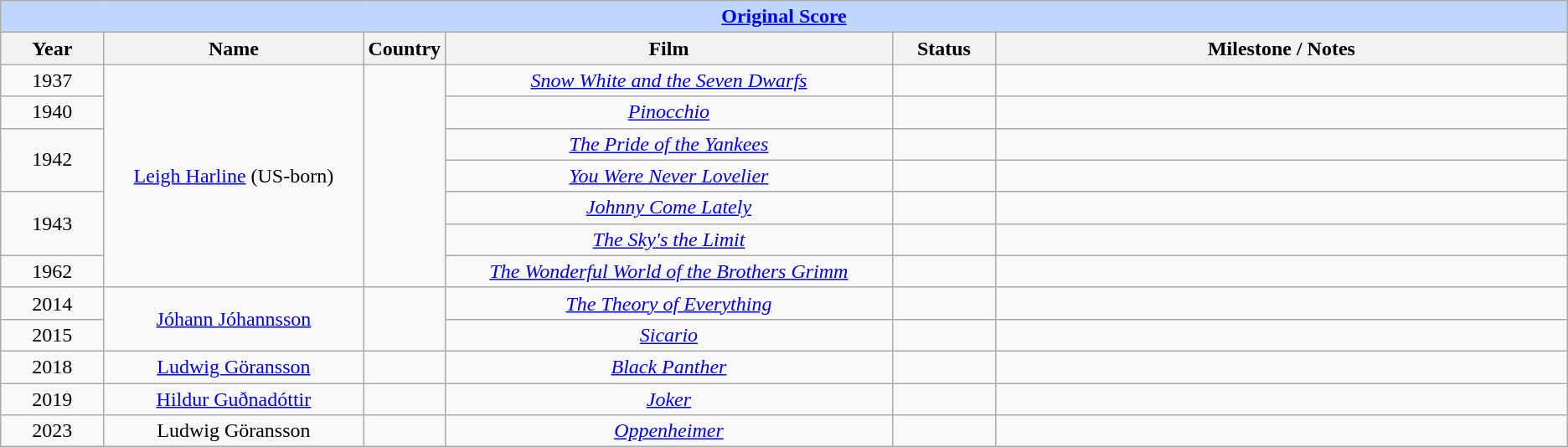<table class="wikitable" style="text-align: center">
<tr ---- bgcolor="#bfd7ff">
<td colspan=6 align=center><strong><a href='#'>Original Score</a></strong></td>
</tr>
<tr ---- bgcolor="#ebf5ff">
<th width="75">Year</th>
<th width="200">Name</th>
<th width="50">Country</th>
<th width="350">Film</th>
<th width="75">Status</th>
<th width="450">Milestone / Notes</th>
</tr>
<tr>
<td rowspan=1>1937</td>
<td rowspan=7><a href='#'>Leigh Harline</a> (US-born)</td>
<td rowspan=7></td>
<td><em><a href='#'>Snow White and the Seven Dwarfs</a></em></td>
<td></td>
<td></td>
</tr>
<tr>
<td>1940</td>
<td><em><a href='#'>Pinocchio</a></em></td>
<td></td>
<td></td>
</tr>
<tr>
<td rowspan=2>1942</td>
<td><em><a href='#'>The Pride of the Yankees</a></em></td>
<td></td>
<td></td>
</tr>
<tr>
<td><em><a href='#'>You Were Never Lovelier</a></em></td>
<td></td>
<td></td>
</tr>
<tr>
<td rowspan=2>1943</td>
<td><em><a href='#'>Johnny Come Lately</a></em></td>
<td></td>
<td></td>
</tr>
<tr>
<td><em><a href='#'>The Sky's the Limit</a></em></td>
<td></td>
<td></td>
</tr>
<tr>
<td>1962</td>
<td><em><a href='#'>The Wonderful World of the Brothers Grimm</a></em></td>
<td></td>
<td></td>
</tr>
<tr>
<td style="text-align: center">2014</td>
<td rowspan="2"><a href='#'>Jóhann Jóhannsson</a></td>
<td style="text-align: center" rowspan="2"></td>
<td><a href='#'><em>The Theory of Everything</em></a></td>
<td></td>
<td></td>
</tr>
<tr>
<td style="text-align: center">2015</td>
<td><a href='#'><em>Sicario</em></a></td>
<td></td>
<td></td>
</tr>
<tr>
<td style="text-align: center">2018</td>
<td><a href='#'>Ludwig Göransson</a></td>
<td style="text-align: center"></td>
<td><a href='#'><em>Black Panther</em></a></td>
<td></td>
<td></td>
</tr>
<tr>
<td style="text-align: center">2019</td>
<td><a href='#'>Hildur Guðnadóttir</a></td>
<td style="text-align: center"></td>
<td><a href='#'><em>Joker</em></a></td>
<td></td>
<td></td>
</tr>
<tr>
<td style="text-align: center">2023</td>
<td>Ludwig Göransson</td>
<td style="text-align: center"></td>
<td><a href='#'><em>Oppenheimer</em></a></td>
<td></td>
<td></td>
</tr>
</table>
